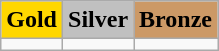<table class=wikitable>
<tr>
<td align=center bgcolor=gold> <strong>Gold</strong></td>
<td align=center bgcolor=silver> <strong>Silver</strong></td>
<td align=center bgcolor=cc9966> <strong>Bronze</strong></td>
</tr>
<tr>
<td></td>
<td></td>
<td></td>
</tr>
</table>
